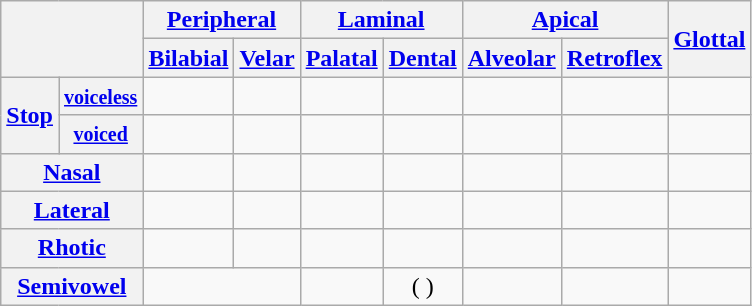<table class="wikitable" style="text-align: center;">
<tr>
<th colspan="2" rowspan="2"></th>
<th colspan="2"><a href='#'>Peripheral</a></th>
<th colspan="2"><a href='#'>Laminal</a></th>
<th colspan="2"><a href='#'>Apical</a></th>
<th rowspan="2"><a href='#'>Glottal</a></th>
</tr>
<tr>
<th><a href='#'>Bilabial</a></th>
<th><a href='#'>Velar</a></th>
<th><a href='#'>Palatal</a></th>
<th><a href='#'>Dental</a></th>
<th><a href='#'>Alveolar</a></th>
<th><a href='#'>Retroflex</a></th>
</tr>
<tr>
<th rowspan="2"><a href='#'>Stop</a></th>
<th><small><a href='#'>voiceless</a></small></th>
<td></td>
<td></td>
<td></td>
<td> </td>
<td></td>
<td> </td>
<td> </td>
</tr>
<tr>
<th><small><a href='#'>voiced</a></small></th>
<td></td>
<td></td>
<td> </td>
<td> </td>
<td></td>
<td> </td>
<td></td>
</tr>
<tr>
<th colspan="2"><a href='#'>Nasal</a></th>
<td></td>
<td> </td>
<td> </td>
<td> </td>
<td></td>
<td> </td>
<td></td>
</tr>
<tr>
<th colspan="2"><a href='#'>Lateral</a></th>
<td></td>
<td></td>
<td> </td>
<td> </td>
<td></td>
<td> </td>
<td></td>
</tr>
<tr>
<th colspan="2"><a href='#'>Rhotic</a></th>
<td></td>
<td></td>
<td></td>
<td></td>
<td> </td>
<td> </td>
<td></td>
</tr>
<tr>
<th colspan="2"><a href='#'>Semivowel</a></th>
<td colspan="2"></td>
<td> </td>
<td>( )</td>
<td></td>
<td></td>
<td></td>
</tr>
</table>
